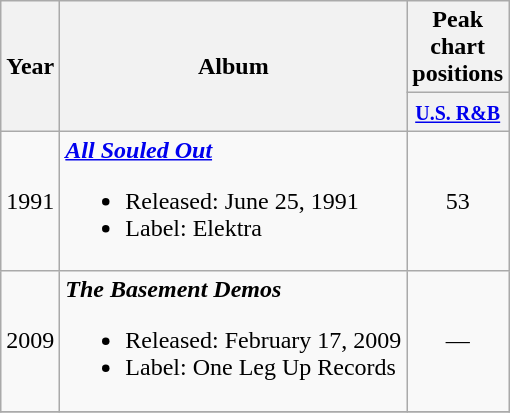<table class="wikitable">
<tr>
<th rowspan="2">Year</th>
<th rowspan="2">Album</th>
<th colspan="1">Peak chart positions</th>
</tr>
<tr>
<th width=40><small><a href='#'>U.S. R&B</a></small></th>
</tr>
<tr>
<td>1991</td>
<td><strong><em><a href='#'>All Souled Out</a></em></strong><br><ul><li>Released: June 25, 1991</li><li>Label: Elektra</li></ul></td>
<td style="text-align:center;">53</td>
</tr>
<tr>
<td>2009</td>
<td><strong><em>The Basement Demos</em></strong><br><ul><li>Released: February 17, 2009</li><li>Label: One Leg Up Records</li></ul></td>
<td style="text-align:center;">—</td>
</tr>
<tr>
</tr>
</table>
